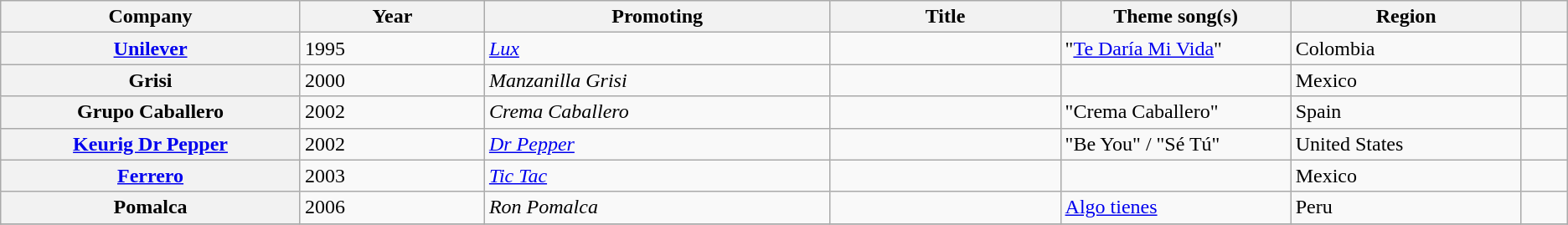<table class="wikitable sortable plainrowheaders">
<tr>
<th scope="col" width=13%>Company</th>
<th scope="col" width=8%>Year</th>
<th scope="col" width=15%>Promoting</th>
<th scope="col" width=10%>Title</th>
<th scope="col" width=10%>Theme song(s)</th>
<th scope="col" width=10%>Region</th>
<th scope="col" width=2% class="unsortable"></th>
</tr>
<tr>
<th scope="row"><a href='#'>Unilever</a></th>
<td>1995</td>
<td><em><a href='#'>Lux</a></em></td>
<td></td>
<td>"<a href='#'>Te Daría Mi Vida</a>"</td>
<td>Colombia</td>
<td style="text-align: center;"></td>
</tr>
<tr>
<th scope="row">Grisi</th>
<td>2000</td>
<td><em>Manzanilla Grisi</em></td>
<td></td>
<td></td>
<td>Mexico</td>
<td style="text-align: center;"></td>
</tr>
<tr>
<th scope="row">Grupo Caballero</th>
<td>2002</td>
<td><em>Crema Caballero</em></td>
<td></td>
<td>"Crema Caballero"</td>
<td>Spain</td>
<td style="text-align: center;"></td>
</tr>
<tr>
<th scope="row"><a href='#'>Keurig Dr Pepper</a></th>
<td>2002</td>
<td><em><a href='#'>Dr Pepper</a></em></td>
<td></td>
<td>"Be You" / "Sé Tú"</td>
<td>United States</td>
<td style="text-align: center;"></td>
</tr>
<tr>
<th scope="row"><a href='#'>Ferrero</a></th>
<td>2003</td>
<td><em><a href='#'>Tic Tac</a></em></td>
<td></td>
<td></td>
<td>Mexico</td>
<td style="text-align: center;"></td>
</tr>
<tr>
<th scope="row">Pomalca</th>
<td>2006</td>
<td><em>Ron Pomalca</em></td>
<td></td>
<td><a href='#'>Algo tienes</a></td>
<td>Peru</td>
<td style="text-align: center;"></td>
</tr>
<tr>
</tr>
</table>
